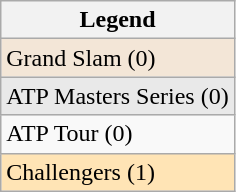<table class=wikitable>
<tr>
<th>Legend</th>
</tr>
<tr bgcolor=f3e6d7>
<td>Grand Slam (0)</td>
</tr>
<tr bgcolor=e9e9e9>
<td>ATP Masters Series (0)</td>
</tr>
<tr bgcolor=>
<td>ATP Tour (0)</td>
</tr>
<tr bgcolor=moccasin>
<td>Challengers (1)</td>
</tr>
</table>
